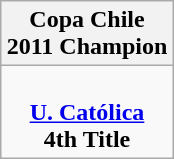<table class="wikitable" style="text-align: center; margin: 0 auto;">
<tr>
<th>Copa Chile<br>2011 Champion</th>
</tr>
<tr>
<td><br><strong><a href='#'>U. Católica</a></strong><br><strong>4th Title</strong></td>
</tr>
</table>
